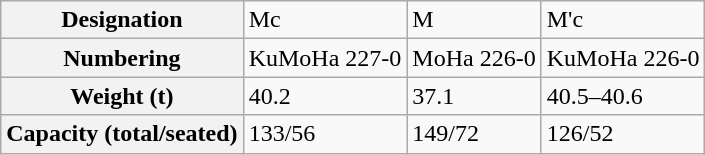<table class="wikitable">
<tr>
<th>Designation</th>
<td>Mc</td>
<td>M</td>
<td>M'c</td>
</tr>
<tr>
<th>Numbering</th>
<td>KuMoHa 227-0</td>
<td>MoHa 226-0</td>
<td>KuMoHa 226-0</td>
</tr>
<tr>
<th>Weight (t)</th>
<td>40.2</td>
<td>37.1</td>
<td>40.5–40.6</td>
</tr>
<tr>
<th>Capacity (total/seated)</th>
<td>133/56</td>
<td>149/72</td>
<td>126/52</td>
</tr>
</table>
